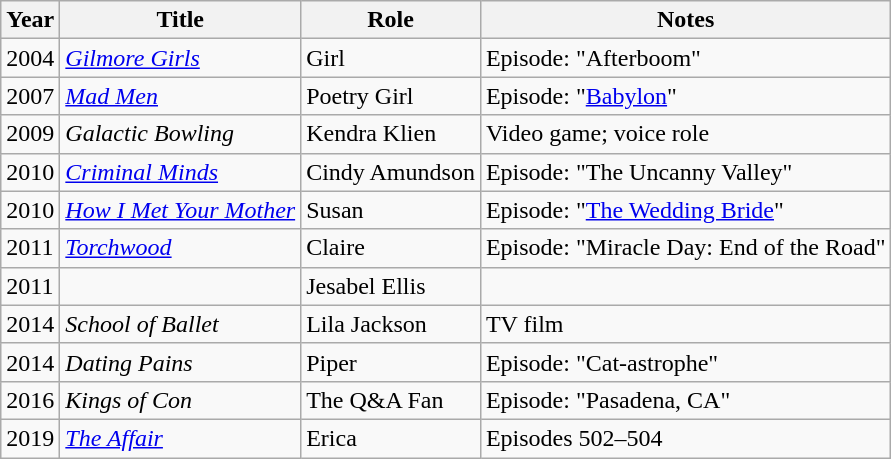<table class="wikitable sortable">
<tr>
<th>Year</th>
<th>Title</th>
<th>Role</th>
<th class="unsortable">Notes</th>
</tr>
<tr>
<td>2004</td>
<td><em><a href='#'>Gilmore Girls</a></em></td>
<td>Girl</td>
<td>Episode: "Afterboom"</td>
</tr>
<tr>
<td>2007</td>
<td><em><a href='#'>Mad Men</a></em></td>
<td>Poetry Girl</td>
<td>Episode: "<a href='#'>Babylon</a>"</td>
</tr>
<tr>
<td>2009</td>
<td><em>Galactic Bowling</em></td>
<td>Kendra Klien</td>
<td>Video game; voice role</td>
</tr>
<tr>
<td>2010</td>
<td><em><a href='#'>Criminal Minds</a></em></td>
<td>Cindy Amundson</td>
<td>Episode: "The Uncanny Valley"</td>
</tr>
<tr>
<td>2010</td>
<td><em><a href='#'>How I Met Your Mother</a></em></td>
<td>Susan</td>
<td>Episode: "<a href='#'>The Wedding Bride</a>"</td>
</tr>
<tr>
<td>2011</td>
<td><em><a href='#'>Torchwood</a></em></td>
<td>Claire</td>
<td>Episode: "Miracle Day: End of the Road"</td>
</tr>
<tr>
<td>2011</td>
<td><em></em></td>
<td>Jesabel Ellis</td>
<td></td>
</tr>
<tr>
<td>2014</td>
<td><em>School of Ballet</em></td>
<td>Lila Jackson</td>
<td>TV film</td>
</tr>
<tr>
<td>2014</td>
<td><em>Dating Pains</em></td>
<td>Piper</td>
<td>Episode: "Cat-astrophe"</td>
</tr>
<tr>
<td>2016</td>
<td><em>Kings of Con</em></td>
<td>The Q&A Fan</td>
<td>Episode: "Pasadena, CA"</td>
</tr>
<tr>
<td>2019</td>
<td><em><a href='#'>The Affair</a></em></td>
<td>Erica</td>
<td>Episodes 502–504</td>
</tr>
</table>
